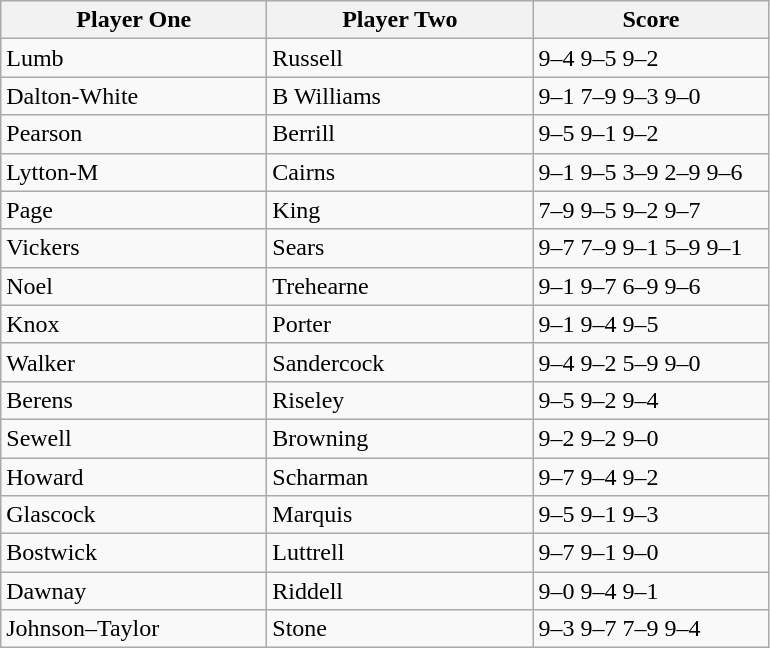<table class="wikitable">
<tr>
<th width=170>Player One</th>
<th width=170>Player Two</th>
<th width=150>Score</th>
</tr>
<tr>
<td> Lumb</td>
<td> Russell</td>
<td>9–4 9–5 9–2</td>
</tr>
<tr>
<td> Dalton-White</td>
<td> B Williams</td>
<td>9–1 7–9 9–3 9–0</td>
</tr>
<tr>
<td> Pearson</td>
<td> Berrill</td>
<td>9–5 9–1 9–2</td>
</tr>
<tr>
<td> Lytton-M</td>
<td> Cairns</td>
<td>9–1 9–5 3–9 2–9 9–6</td>
</tr>
<tr>
<td> Page</td>
<td> King</td>
<td>7–9 9–5 9–2 9–7</td>
</tr>
<tr>
<td> Vickers</td>
<td> Sears</td>
<td>9–7 7–9 9–1 5–9 9–1</td>
</tr>
<tr>
<td> Noel</td>
<td> Trehearne</td>
<td>9–1 9–7 6–9 9–6</td>
</tr>
<tr>
<td> Knox</td>
<td> Porter</td>
<td>9–1 9–4 9–5</td>
</tr>
<tr>
<td> Walker</td>
<td> Sandercock</td>
<td>9–4 9–2 5–9 9–0</td>
</tr>
<tr>
<td> Berens</td>
<td> Riseley</td>
<td>9–5 9–2 9–4</td>
</tr>
<tr>
<td> Sewell</td>
<td> Browning</td>
<td>9–2 9–2 9–0</td>
</tr>
<tr>
<td> Howard</td>
<td> Scharman</td>
<td>9–7 9–4 9–2</td>
</tr>
<tr>
<td> Glascock</td>
<td> Marquis</td>
<td>9–5 9–1 9–3</td>
</tr>
<tr>
<td> Bostwick</td>
<td> Luttrell</td>
<td>9–7 9–1 9–0</td>
</tr>
<tr>
<td> Dawnay</td>
<td> Riddell</td>
<td>9–0 9–4 9–1</td>
</tr>
<tr>
<td> Johnson–Taylor</td>
<td> Stone</td>
<td>9–3 9–7 7–9 9–4</td>
</tr>
</table>
